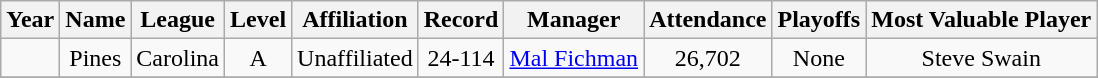<table class="wikitable" style="text-align:center">
<tr>
<th>Year</th>
<th>Name</th>
<th>League</th>
<th>Level</th>
<th>Affiliation</th>
<th>Record</th>
<th>Manager</th>
<th>Attendance</th>
<th>Playoffs</th>
<th>Most Valuable Player</th>
</tr>
<tr>
<td></td>
<td>Pines</td>
<td>Carolina</td>
<td>A</td>
<td>Unaffiliated</td>
<td>24-114</td>
<td><a href='#'>Mal Fichman</a></td>
<td>26,702</td>
<td>None</td>
<td>Steve Swain</td>
</tr>
<tr>
</tr>
</table>
